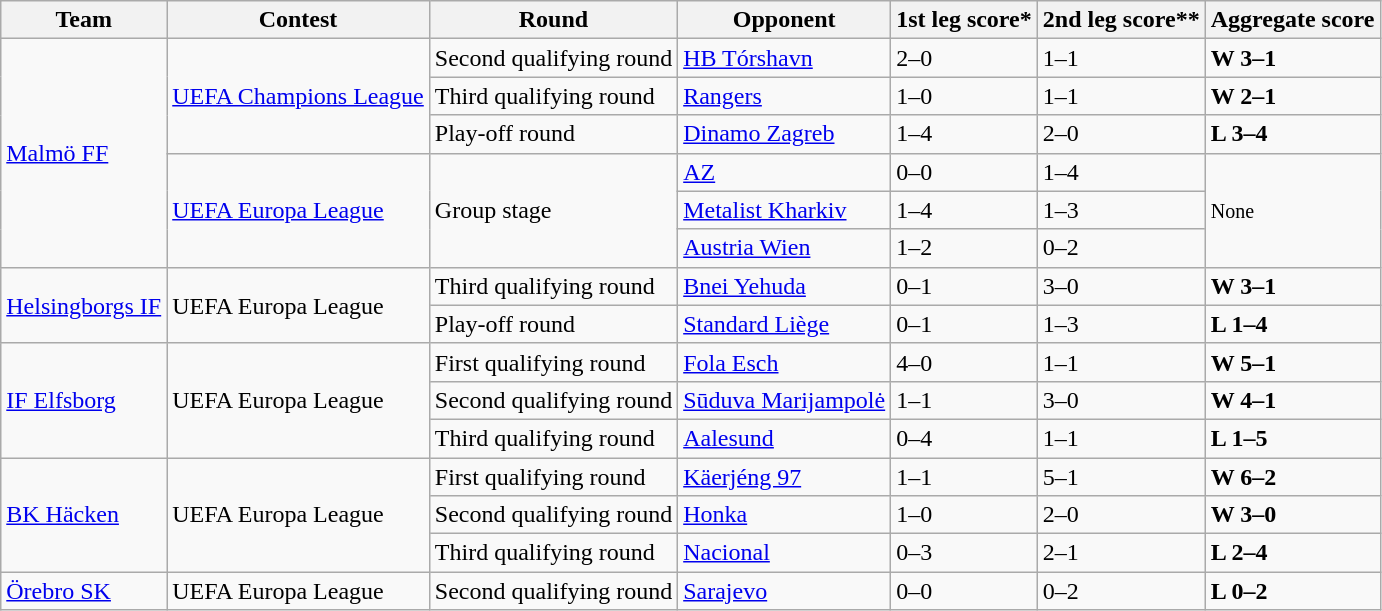<table class="wikitable" style="text-align: left;">
<tr>
<th>Team</th>
<th>Contest</th>
<th>Round</th>
<th>Opponent</th>
<th>1st leg score*</th>
<th>2nd leg score**</th>
<th>Aggregate score</th>
</tr>
<tr>
<td rowspan=6><a href='#'>Malmö FF</a></td>
<td rowspan=3><a href='#'>UEFA Champions League</a></td>
<td>Second qualifying round</td>
<td> <a href='#'>HB Tórshavn</a></td>
<td>2–0</td>
<td>1–1</td>
<td><strong>W 3–1</strong></td>
</tr>
<tr>
<td>Third qualifying round</td>
<td> <a href='#'>Rangers</a></td>
<td>1–0</td>
<td>1–1</td>
<td><strong>W 2–1</strong></td>
</tr>
<tr>
<td>Play-off round</td>
<td> <a href='#'>Dinamo Zagreb</a></td>
<td>1–4</td>
<td>2–0</td>
<td><strong>L 3–4</strong></td>
</tr>
<tr>
<td rowspan=3><a href='#'>UEFA Europa League</a></td>
<td rowspan=3>Group stage</td>
<td> <a href='#'>AZ</a></td>
<td>0–0</td>
<td>1–4</td>
<td rowspan=3><small>None</small></td>
</tr>
<tr>
<td> <a href='#'>Metalist Kharkiv</a></td>
<td>1–4</td>
<td>1–3</td>
</tr>
<tr>
<td> <a href='#'>Austria Wien</a></td>
<td>1–2</td>
<td>0–2</td>
</tr>
<tr>
<td rowspan=2><a href='#'>Helsingborgs IF</a></td>
<td rowspan=2>UEFA Europa League</td>
<td>Third qualifying round</td>
<td> <a href='#'>Bnei Yehuda</a></td>
<td>0–1</td>
<td>3–0</td>
<td><strong>W 3–1</strong></td>
</tr>
<tr>
<td>Play-off round</td>
<td> <a href='#'>Standard Liège</a></td>
<td>0–1</td>
<td>1–3</td>
<td><strong>L 1–4</strong></td>
</tr>
<tr>
<td rowspan=3><a href='#'>IF Elfsborg</a></td>
<td rowspan=3>UEFA Europa League</td>
<td>First qualifying round</td>
<td> <a href='#'>Fola Esch</a></td>
<td>4–0</td>
<td>1–1</td>
<td><strong>W 5–1</strong></td>
</tr>
<tr>
<td>Second qualifying round</td>
<td> <a href='#'>Sūduva Marijampolė</a></td>
<td>1–1</td>
<td>3–0</td>
<td><strong>W 4–1</strong></td>
</tr>
<tr>
<td>Third qualifying round</td>
<td> <a href='#'>Aalesund</a></td>
<td>0–4</td>
<td>1–1</td>
<td><strong>L 1–5</strong></td>
</tr>
<tr>
<td rowspan=3><a href='#'>BK Häcken</a></td>
<td rowspan=3>UEFA Europa League</td>
<td>First qualifying round</td>
<td> <a href='#'>Käerjéng 97</a></td>
<td>1–1</td>
<td>5–1</td>
<td><strong>W 6–2</strong></td>
</tr>
<tr>
<td>Second qualifying round</td>
<td> <a href='#'>Honka</a></td>
<td>1–0</td>
<td>2–0</td>
<td><strong>W 3–0</strong></td>
</tr>
<tr>
<td>Third qualifying round</td>
<td> <a href='#'>Nacional</a></td>
<td>0–3</td>
<td>2–1</td>
<td><strong>L 2–4</strong></td>
</tr>
<tr>
<td rowspan=1><a href='#'>Örebro SK</a></td>
<td>UEFA Europa League</td>
<td>Second qualifying round</td>
<td> <a href='#'>Sarajevo</a></td>
<td>0–0</td>
<td>0–2</td>
<td><strong>L 0–2</strong></td>
</tr>
</table>
